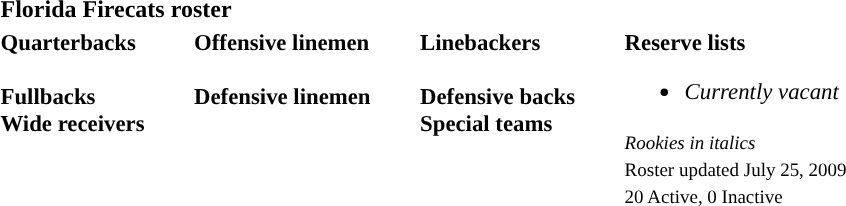<table class="toccolours" style="text-align: left;">
<tr>
<th colspan="7">Florida Firecats roster</th>
</tr>
<tr>
<td style="font-size: 95%;vertical-align:top;"><strong>Quarterbacks</strong><br><br><strong>Fullbacks</strong>
<br><strong>Wide receivers</strong>



</td>
<td style="width: 25px;"></td>
<td style="font-size: 95%;vertical-align:top;"><strong>Offensive linemen</strong><br>


<br><strong>Defensive linemen</strong>


</td>
<td style="width: 25px;"></td>
<td style="font-size: 95%;vertical-align:top;"><strong>Linebackers</strong><br>

<br><strong>Defensive backs</strong>


<br><strong>Special teams</strong>
</td>
<td style="width: 25px;"></td>
<td style="font-size: 95%;vertical-align:top;"><strong>Reserve lists</strong><br><ul><li><em>Currently vacant</em></li></ul><small><em>Rookies in italics</em></small><br>
<small>Roster updated July 25, 2009</small><br>
<small>20 Active, 0 Inactive</small></td>
</tr>
<tr>
</tr>
</table>
